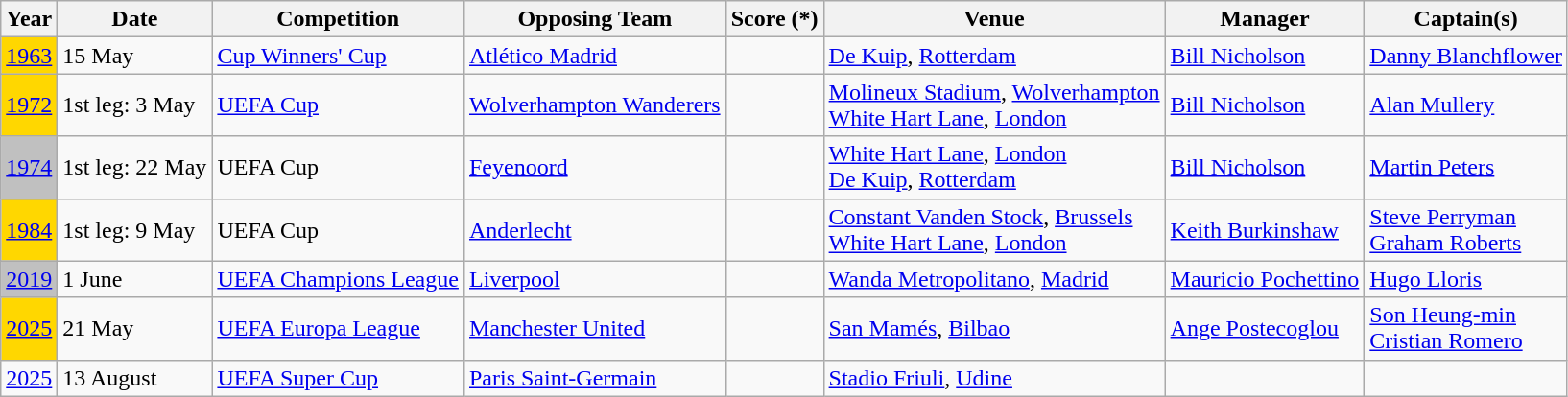<table class="wikitable">
<tr>
<th>Year</th>
<th>Date</th>
<th>Competition</th>
<th>Opposing Team</th>
<th>Score (*)</th>
<th>Venue</th>
<th>Manager</th>
<th>Captain(s)</th>
</tr>
<tr>
<td bgcolor=Gold><a href='#'>1963</a></td>
<td>15 May</td>
<td><a href='#'>Cup Winners' Cup</a></td>
<td> <a href='#'>Atlético Madrid</a></td>
<td></td>
<td> <a href='#'>De Kuip</a>, <a href='#'>Rotterdam</a></td>
<td> <a href='#'>Bill Nicholson</a></td>
<td> <a href='#'>Danny Blanchflower</a></td>
</tr>
<tr>
<td bgcolor=Gold><a href='#'>1972</a></td>
<td>1st leg: 3 May<br></td>
<td><a href='#'>UEFA Cup</a></td>
<td> <a href='#'>Wolverhampton Wanderers</a></td>
<td></td>
<td> <a href='#'>Molineux Stadium</a>, <a href='#'>Wolverhampton</a><br>  <a href='#'>White Hart Lane</a>, <a href='#'>London</a></td>
<td> <a href='#'>Bill Nicholson</a></td>
<td> <a href='#'>Alan Mullery</a></td>
</tr>
<tr>
<td bgcolor=Silver><a href='#'>1974</a></td>
<td>1st leg: 22 May<br></td>
<td>UEFA Cup</td>
<td> <a href='#'>Feyenoord</a></td>
<td></td>
<td> <a href='#'>White Hart Lane</a>, <a href='#'>London</a><br>  <a href='#'>De Kuip</a>, <a href='#'>Rotterdam</a></td>
<td> <a href='#'>Bill Nicholson</a></td>
<td> <a href='#'>Martin Peters</a></td>
</tr>
<tr>
<td bgcolor=Gold><a href='#'>1984</a></td>
<td>1st leg: 9 May<br></td>
<td>UEFA Cup</td>
<td> <a href='#'>Anderlecht</a></td>
<td></td>
<td> <a href='#'>Constant Vanden Stock</a>, <a href='#'>Brussels</a><br>  <a href='#'>White Hart Lane</a>, <a href='#'>London</a></td>
<td> <a href='#'>Keith Burkinshaw</a></td>
<td> <a href='#'>Steve Perryman</a><br> <a href='#'>Graham Roberts</a></td>
</tr>
<tr>
<td bgcolor=Silver><a href='#'>2019</a></td>
<td>1 June</td>
<td><a href='#'>UEFA Champions League</a></td>
<td> <a href='#'>Liverpool</a></td>
<td></td>
<td> <a href='#'>Wanda Metropolitano</a>, <a href='#'>Madrid</a></td>
<td> <a href='#'>Mauricio Pochettino</a></td>
<td> <a href='#'>Hugo Lloris</a></td>
</tr>
<tr>
<td bgcolor=Gold><a href='#'>2025</a></td>
<td>21 May</td>
<td><a href='#'>UEFA Europa League</a></td>
<td> <a href='#'>Manchester United</a></td>
<td></td>
<td> <a href='#'>San Mamés</a>, <a href='#'>Bilbao</a></td>
<td> <a href='#'>Ange Postecoglou</a></td>
<td> <a href='#'>Son Heung-min</a><br> <a href='#'>Cristian Romero</a></td>
</tr>
<tr>
<td><a href='#'>2025</a></td>
<td>13 August</td>
<td><a href='#'>UEFA Super Cup</a></td>
<td> <a href='#'>Paris Saint-Germain</a></td>
<td></td>
<td> <a href='#'>Stadio Friuli</a>, <a href='#'>Udine</a></td>
<td></td>
<td></td>
</tr>
</table>
